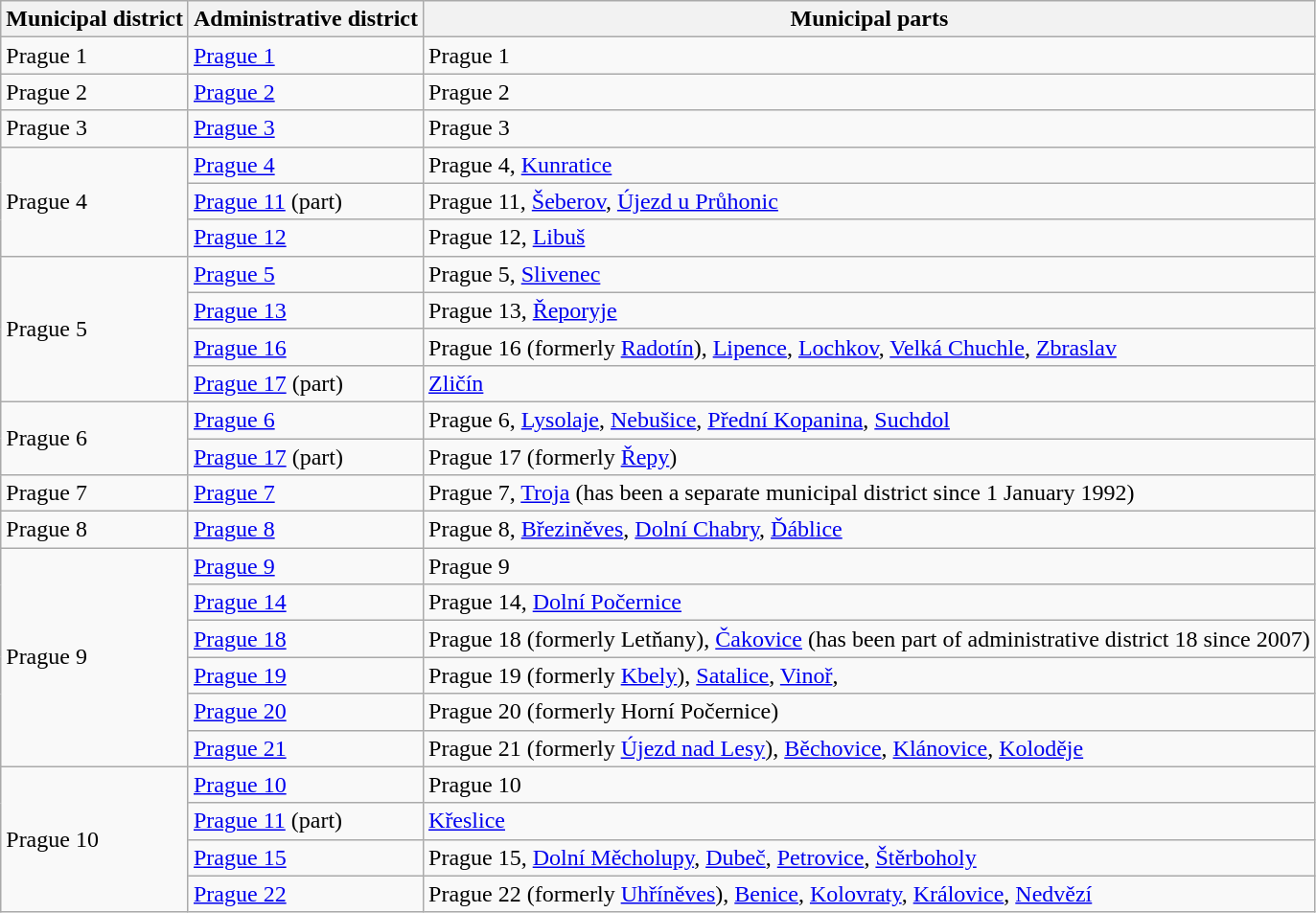<table class="wikitable">
<tr>
<th>Municipal district</th>
<th>Administrative district</th>
<th>Municipal parts</th>
</tr>
<tr>
<td>Prague 1</td>
<td><a href='#'>Prague 1</a></td>
<td>Prague 1</td>
</tr>
<tr>
<td>Prague 2</td>
<td><a href='#'>Prague 2</a></td>
<td>Prague 2</td>
</tr>
<tr>
<td>Prague 3</td>
<td><a href='#'>Prague 3</a></td>
<td>Prague 3</td>
</tr>
<tr>
<td rowspan=3>Prague 4</td>
<td><a href='#'>Prague 4</a></td>
<td>Prague 4, <a href='#'>Kunratice</a></td>
</tr>
<tr>
<td><a href='#'>Prague 11</a> (part)</td>
<td>Prague 11, <a href='#'>Šeberov</a>, <a href='#'>Újezd u Průhonic</a></td>
</tr>
<tr>
<td><a href='#'>Prague 12</a></td>
<td>Prague 12, <a href='#'>Libuš</a></td>
</tr>
<tr>
<td rowspan=4>Prague 5</td>
<td><a href='#'>Prague 5</a></td>
<td>Prague 5, <a href='#'>Slivenec</a></td>
</tr>
<tr>
<td><a href='#'>Prague 13</a></td>
<td>Prague 13, <a href='#'>Řeporyje</a></td>
</tr>
<tr>
<td><a href='#'>Prague 16</a></td>
<td>Prague 16 (formerly <a href='#'>Radotín</a>), <a href='#'>Lipence</a>, <a href='#'>Lochkov</a>, <a href='#'>Velká Chuchle</a>, <a href='#'>Zbraslav</a></td>
</tr>
<tr>
<td><a href='#'>Prague 17</a> (part)</td>
<td><a href='#'>Zličín</a></td>
</tr>
<tr>
<td rowspan=2>Prague 6</td>
<td><a href='#'>Prague 6</a></td>
<td>Prague 6, <a href='#'>Lysolaje</a>, <a href='#'>Nebušice</a>, <a href='#'>Přední Kopanina</a>, <a href='#'>Suchdol</a></td>
</tr>
<tr>
<td><a href='#'>Prague 17</a> (part)</td>
<td>Prague 17 (formerly <a href='#'>Řepy</a>)</td>
</tr>
<tr>
<td>Prague 7</td>
<td><a href='#'>Prague 7</a></td>
<td>Prague 7, <a href='#'>Troja</a> (has been a separate municipal district since 1 January 1992)</td>
</tr>
<tr>
<td>Prague 8</td>
<td><a href='#'>Prague 8</a></td>
<td>Prague 8, <a href='#'>Březiněves</a>, <a href='#'>Dolní Chabry</a>, <a href='#'>Ďáblice</a></td>
</tr>
<tr>
<td rowspan=6>Prague 9</td>
<td><a href='#'>Prague 9</a></td>
<td>Prague 9</td>
</tr>
<tr>
<td><a href='#'>Prague 14</a></td>
<td>Prague 14, <a href='#'>Dolní Počernice</a></td>
</tr>
<tr>
<td><a href='#'>Prague 18</a></td>
<td>Prague 18 (formerly Letňany), <a href='#'>Čakovice</a> (has been part of administrative district 18 since 2007)</td>
</tr>
<tr>
<td><a href='#'>Prague 19</a></td>
<td>Prague 19 (formerly <a href='#'>Kbely</a>), <a href='#'>Satalice</a>, <a href='#'>Vinoř</a>,</td>
</tr>
<tr>
<td><a href='#'>Prague 20</a></td>
<td>Prague 20 (formerly Horní Počernice)</td>
</tr>
<tr>
<td><a href='#'>Prague 21</a></td>
<td>Prague 21 (formerly <a href='#'>Újezd nad Lesy</a>), <a href='#'>Běchovice</a>, <a href='#'>Klánovice</a>, <a href='#'>Koloděje</a></td>
</tr>
<tr>
<td rowspan=4>Prague 10</td>
<td><a href='#'>Prague 10</a></td>
<td>Prague 10</td>
</tr>
<tr>
<td><a href='#'>Prague 11</a> (part)</td>
<td><a href='#'>Křeslice</a></td>
</tr>
<tr>
<td><a href='#'>Prague 15</a></td>
<td>Prague 15, <a href='#'>Dolní Měcholupy</a>, <a href='#'>Dubeč</a>, <a href='#'>Petrovice</a>, <a href='#'>Štěrboholy</a></td>
</tr>
<tr>
<td><a href='#'>Prague 22</a></td>
<td>Prague 22 (formerly <a href='#'>Uhříněves</a>), <a href='#'>Benice</a>, <a href='#'>Kolovraty</a>, <a href='#'>Královice</a>, <a href='#'>Nedvězí</a></td>
</tr>
</table>
